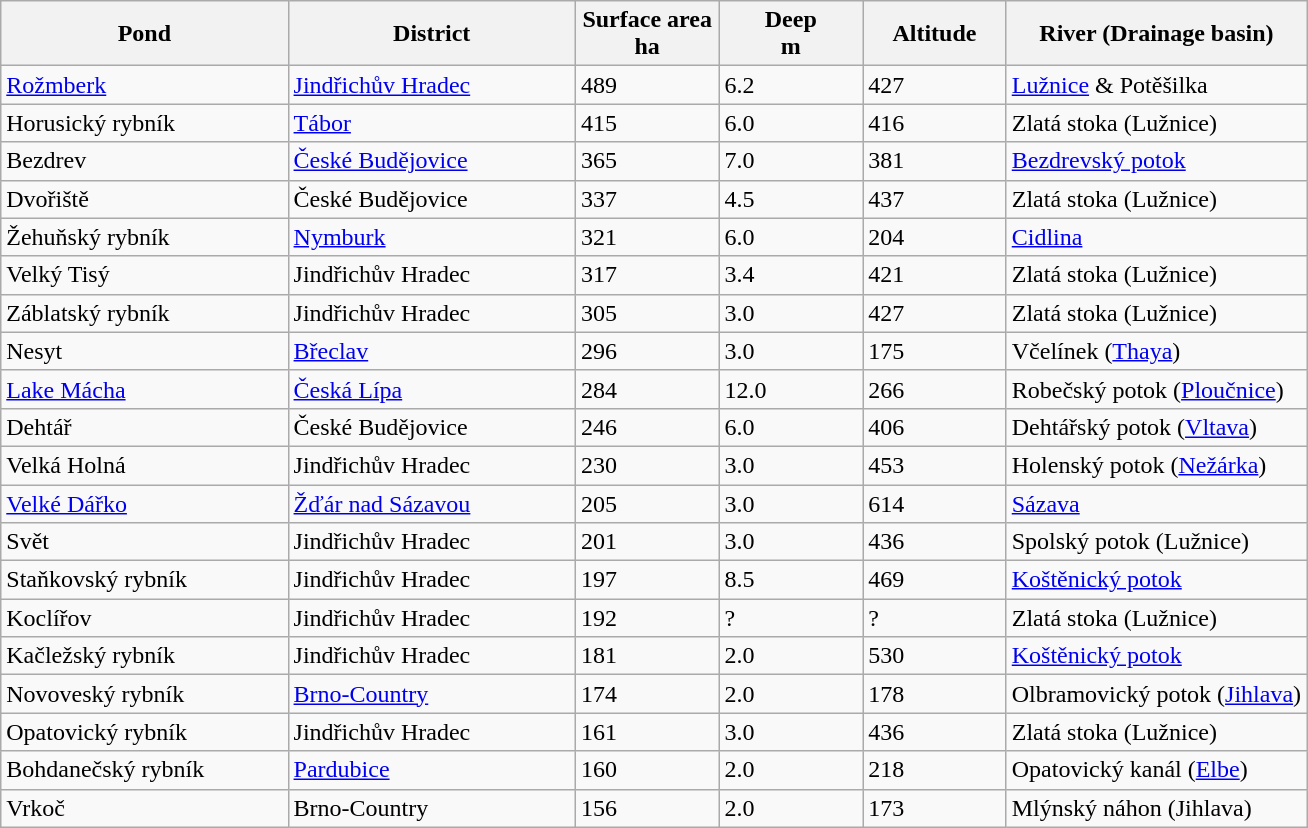<table class="wikitable">
<tr>
<th width="22%">Pond</th>
<th width="22%">District</th>
<th width="11%">Surface area<br>ha</th>
<th width="11%">Deep<br>m</th>
<th width="11%">Altitude</th>
<th width="33%">River (Drainage basin)</th>
</tr>
<tr>
<td><a href='#'>Rožmberk</a></td>
<td><a href='#'>Jindřichův Hradec</a></td>
<td>489</td>
<td>6.2</td>
<td>427</td>
<td><a href='#'>Lužnice</a> & Potěšilka</td>
</tr>
<tr>
<td>Horusický rybník</td>
<td><a href='#'>Tábor</a></td>
<td>415</td>
<td>6.0</td>
<td>416</td>
<td>Zlatá stoka (Lužnice)</td>
</tr>
<tr>
<td>Bezdrev</td>
<td><a href='#'>České Budějovice</a></td>
<td>365</td>
<td>7.0</td>
<td>381</td>
<td><a href='#'>Bezdrevský potok</a></td>
</tr>
<tr>
<td>Dvořiště</td>
<td>České Budějovice</td>
<td>337</td>
<td>4.5</td>
<td>437</td>
<td>Zlatá stoka (Lužnice)</td>
</tr>
<tr>
<td>Žehuňský rybník</td>
<td><a href='#'>Nymburk</a></td>
<td>321</td>
<td>6.0</td>
<td>204</td>
<td><a href='#'>Cidlina</a></td>
</tr>
<tr>
<td>Velký Tisý</td>
<td>Jindřichův Hradec</td>
<td>317</td>
<td>3.4</td>
<td>421</td>
<td>Zlatá stoka (Lužnice)</td>
</tr>
<tr>
<td>Záblatský rybník</td>
<td>Jindřichův Hradec</td>
<td>305</td>
<td>3.0</td>
<td>427</td>
<td>Zlatá stoka (Lužnice)</td>
</tr>
<tr>
<td>Nesyt</td>
<td><a href='#'>Břeclav</a></td>
<td>296</td>
<td>3.0</td>
<td>175</td>
<td>Včelínek (<a href='#'>Thaya</a>)</td>
</tr>
<tr>
<td><a href='#'>Lake Mácha</a></td>
<td><a href='#'>Česká Lípa</a></td>
<td>284</td>
<td>12.0</td>
<td>266</td>
<td>Robečský potok (<a href='#'>Ploučnice</a>)</td>
</tr>
<tr>
<td>Dehtář</td>
<td>České Budějovice</td>
<td>246</td>
<td>6.0</td>
<td>406</td>
<td>Dehtářský potok (<a href='#'>Vltava</a>)</td>
</tr>
<tr>
<td>Velká Holná</td>
<td>Jindřichův Hradec</td>
<td>230</td>
<td>3.0</td>
<td>453</td>
<td>Holenský potok (<a href='#'>Nežárka</a>)</td>
</tr>
<tr>
<td><a href='#'>Velké Dářko</a></td>
<td><a href='#'>Žďár nad Sázavou</a></td>
<td>205</td>
<td>3.0</td>
<td>614</td>
<td><a href='#'>Sázava</a></td>
</tr>
<tr>
<td>Svět</td>
<td>Jindřichův Hradec</td>
<td>201</td>
<td>3.0</td>
<td>436</td>
<td>Spolský potok (Lužnice)</td>
</tr>
<tr>
<td>Staňkovský rybník</td>
<td>Jindřichův Hradec</td>
<td>197</td>
<td>8.5</td>
<td>469</td>
<td><a href='#'>Koštěnický potok</a></td>
</tr>
<tr>
<td>Koclířov</td>
<td>Jindřichův Hradec</td>
<td>192</td>
<td>?</td>
<td>?</td>
<td>Zlatá stoka (Lužnice)</td>
</tr>
<tr>
<td>Kačležský rybník</td>
<td>Jindřichův Hradec</td>
<td>181</td>
<td>2.0</td>
<td>530</td>
<td><a href='#'>Koštěnický potok</a></td>
</tr>
<tr>
<td>Novoveský rybník</td>
<td><a href='#'>Brno-Country</a></td>
<td>174</td>
<td>2.0</td>
<td>178</td>
<td>Olbramovický potok (<a href='#'>Jihlava</a>)</td>
</tr>
<tr>
<td>Opatovický rybník</td>
<td>Jindřichův Hradec</td>
<td>161</td>
<td>3.0</td>
<td>436</td>
<td>Zlatá stoka (Lužnice)</td>
</tr>
<tr>
<td>Bohdanečský rybník</td>
<td><a href='#'>Pardubice</a></td>
<td>160</td>
<td>2.0</td>
<td>218</td>
<td>Opatovický kanál (<a href='#'>Elbe</a>)</td>
</tr>
<tr>
<td>Vrkoč</td>
<td>Brno-Country</td>
<td>156</td>
<td>2.0</td>
<td>173</td>
<td>Mlýnský náhon (Jihlava)</td>
</tr>
</table>
